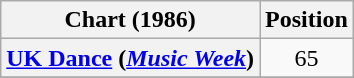<table class="wikitable plainrowheaders" style="text-align:center">
<tr>
<th scope="col">Chart (1986)</th>
<th scope="col">Position</th>
</tr>
<tr>
<th scope="row"><a href='#'>UK Dance</a> (<em><a href='#'>Music Week</a></em>)</th>
<td align="center">65</td>
</tr>
<tr>
</tr>
</table>
